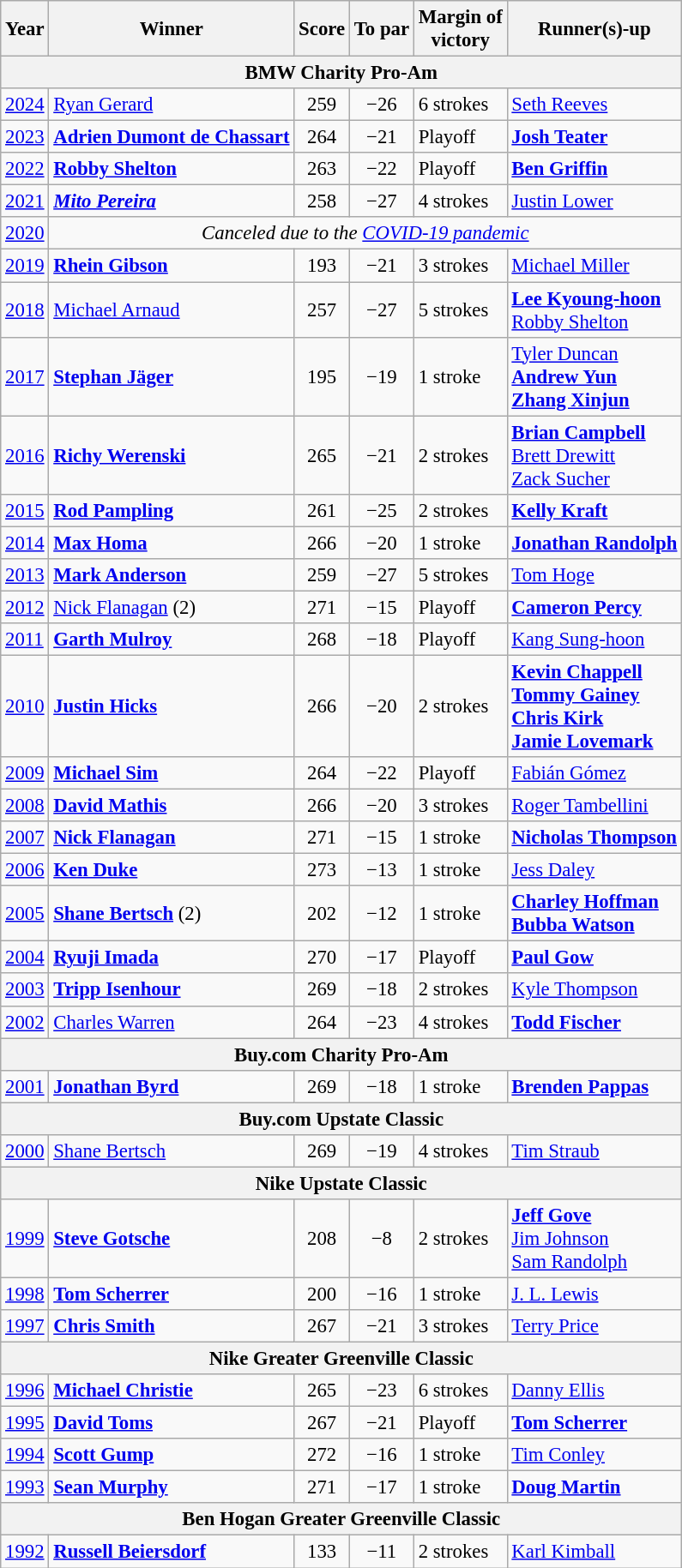<table class=wikitable style=font-size:95%>
<tr>
<th>Year</th>
<th>Winner</th>
<th>Score</th>
<th>To par</th>
<th>Margin of<br>victory</th>
<th>Runner(s)-up</th>
</tr>
<tr>
<th colspan=7>BMW Charity Pro-Am</th>
</tr>
<tr>
<td><a href='#'>2024</a></td>
<td> <a href='#'>Ryan Gerard</a></td>
<td align=center>259</td>
<td align=center>−26</td>
<td>6 strokes</td>
<td> <a href='#'>Seth Reeves</a></td>
</tr>
<tr>
<td><a href='#'>2023</a></td>
<td> <strong><a href='#'>Adrien Dumont de Chassart</a></strong></td>
<td align=center>264</td>
<td align=center>−21</td>
<td>Playoff</td>
<td> <strong><a href='#'>Josh Teater</a></strong></td>
</tr>
<tr>
<td><a href='#'>2022</a></td>
<td> <strong><a href='#'>Robby Shelton</a></strong></td>
<td align=center>263</td>
<td align=center>−22</td>
<td>Playoff</td>
<td> <strong><a href='#'>Ben Griffin</a></strong></td>
</tr>
<tr>
<td><a href='#'>2021</a></td>
<td> <strong><em><a href='#'>Mito Pereira</a></em></strong></td>
<td align=center>258</td>
<td align=center>−27</td>
<td>4 strokes</td>
<td> <a href='#'>Justin Lower</a></td>
</tr>
<tr>
<td><a href='#'>2020</a></td>
<td colspan=5 align=center><em>Canceled due to the <a href='#'>COVID-19 pandemic</a></em></td>
</tr>
<tr>
<td><a href='#'>2019</a></td>
<td> <strong><a href='#'>Rhein Gibson</a></strong></td>
<td align=center>193</td>
<td align=center>−21</td>
<td>3 strokes</td>
<td> <a href='#'>Michael Miller</a></td>
</tr>
<tr>
<td><a href='#'>2018</a></td>
<td> <a href='#'>Michael Arnaud</a></td>
<td align=center>257</td>
<td align=center>−27</td>
<td>5 strokes</td>
<td> <strong><a href='#'>Lee Kyoung-hoon</a></strong><br> <a href='#'>Robby Shelton</a></td>
</tr>
<tr>
<td><a href='#'>2017</a></td>
<td> <strong><a href='#'>Stephan Jäger</a></strong></td>
<td align=center>195</td>
<td align=center>−19</td>
<td>1 stroke</td>
<td> <a href='#'>Tyler Duncan</a><br> <strong><a href='#'>Andrew Yun</a></strong><br> <strong><a href='#'>Zhang Xinjun</a></strong></td>
</tr>
<tr>
<td><a href='#'>2016</a></td>
<td> <strong><a href='#'>Richy Werenski</a></strong></td>
<td align=center>265</td>
<td align=center>−21</td>
<td>2 strokes</td>
<td> <strong><a href='#'>Brian Campbell</a></strong><br> <a href='#'>Brett Drewitt</a><br> <a href='#'>Zack Sucher</a></td>
</tr>
<tr>
<td><a href='#'>2015</a></td>
<td> <strong><a href='#'>Rod Pampling</a></strong></td>
<td align=center>261</td>
<td align=center>−25</td>
<td>2 strokes</td>
<td> <strong><a href='#'>Kelly Kraft</a></strong></td>
</tr>
<tr>
<td><a href='#'>2014</a></td>
<td> <strong><a href='#'>Max Homa</a></strong></td>
<td align=center>266</td>
<td align=center>−20</td>
<td>1 stroke</td>
<td> <strong><a href='#'>Jonathan Randolph</a></strong></td>
</tr>
<tr>
<td><a href='#'>2013</a></td>
<td> <strong><a href='#'>Mark Anderson</a></strong></td>
<td align=center>259</td>
<td align=center>−27</td>
<td>5 strokes</td>
<td> <a href='#'>Tom Hoge</a></td>
</tr>
<tr>
<td><a href='#'>2012</a></td>
<td> <a href='#'>Nick Flanagan</a> (2)</td>
<td align=center>271</td>
<td align=center>−15</td>
<td>Playoff</td>
<td> <strong><a href='#'>Cameron Percy</a></strong></td>
</tr>
<tr>
<td><a href='#'>2011</a></td>
<td> <strong><a href='#'>Garth Mulroy</a></strong></td>
<td align=center>268</td>
<td align=center>−18</td>
<td>Playoff</td>
<td> <a href='#'>Kang Sung-hoon</a></td>
</tr>
<tr>
<td><a href='#'>2010</a></td>
<td> <strong><a href='#'>Justin Hicks</a></strong></td>
<td align=center>266</td>
<td align=center>−20</td>
<td>2 strokes</td>
<td> <strong><a href='#'>Kevin Chappell</a></strong><br> <strong><a href='#'>Tommy Gainey</a></strong><br> <strong><a href='#'>Chris Kirk</a></strong><br> <strong><a href='#'>Jamie Lovemark</a></strong></td>
</tr>
<tr>
<td><a href='#'>2009</a></td>
<td> <strong><a href='#'>Michael Sim</a></strong></td>
<td align=center>264</td>
<td align=center>−22</td>
<td>Playoff</td>
<td> <a href='#'>Fabián Gómez</a></td>
</tr>
<tr>
<td><a href='#'>2008</a></td>
<td> <strong><a href='#'>David Mathis</a></strong></td>
<td align=center>266</td>
<td align=center>−20</td>
<td>3 strokes</td>
<td> <a href='#'>Roger Tambellini</a></td>
</tr>
<tr>
<td><a href='#'>2007</a></td>
<td> <strong><a href='#'>Nick Flanagan</a></strong></td>
<td align=center>271</td>
<td align=center>−15</td>
<td>1 stroke</td>
<td> <strong><a href='#'>Nicholas Thompson</a></strong></td>
</tr>
<tr>
<td><a href='#'>2006</a></td>
<td> <strong><a href='#'>Ken Duke</a></strong></td>
<td align=center>273</td>
<td align=center>−13</td>
<td>1 stroke</td>
<td> <a href='#'>Jess Daley</a></td>
</tr>
<tr>
<td><a href='#'>2005</a></td>
<td> <strong><a href='#'>Shane Bertsch</a></strong> (2)</td>
<td align=center>202</td>
<td align=center>−12</td>
<td>1 stroke</td>
<td> <strong><a href='#'>Charley Hoffman</a></strong><br> <strong><a href='#'>Bubba Watson</a></strong></td>
</tr>
<tr>
<td><a href='#'>2004</a></td>
<td> <strong><a href='#'>Ryuji Imada</a></strong></td>
<td align=center>270</td>
<td align=center>−17</td>
<td>Playoff</td>
<td> <strong><a href='#'>Paul Gow</a></strong></td>
</tr>
<tr>
<td><a href='#'>2003</a></td>
<td> <strong><a href='#'>Tripp Isenhour</a></strong></td>
<td align=center>269</td>
<td align=center>−18</td>
<td>2 strokes</td>
<td> <a href='#'>Kyle Thompson</a></td>
</tr>
<tr>
<td><a href='#'>2002</a></td>
<td> <a href='#'>Charles Warren</a></td>
<td align=center>264</td>
<td align=center>−23</td>
<td>4 strokes</td>
<td> <strong><a href='#'>Todd Fischer</a></strong></td>
</tr>
<tr>
<th colspan=7>Buy.com Charity Pro-Am</th>
</tr>
<tr>
<td><a href='#'>2001</a></td>
<td> <strong><a href='#'>Jonathan Byrd</a></strong></td>
<td align=center>269</td>
<td align=center>−18</td>
<td>1 stroke</td>
<td> <strong><a href='#'>Brenden Pappas</a></strong></td>
</tr>
<tr>
<th colspan=7>Buy.com Upstate Classic</th>
</tr>
<tr>
<td><a href='#'>2000</a></td>
<td> <a href='#'>Shane Bertsch</a></td>
<td align=center>269</td>
<td align=center>−19</td>
<td>4 strokes</td>
<td> <a href='#'>Tim Straub</a></td>
</tr>
<tr>
<th colspan=7>Nike Upstate Classic</th>
</tr>
<tr>
<td><a href='#'>1999</a></td>
<td> <strong><a href='#'>Steve Gotsche</a></strong></td>
<td align=center>208</td>
<td align=center>−8</td>
<td>2 strokes</td>
<td> <strong><a href='#'>Jeff Gove</a></strong><br> <a href='#'>Jim Johnson</a><br> <a href='#'>Sam Randolph</a></td>
</tr>
<tr>
<td><a href='#'>1998</a></td>
<td> <strong><a href='#'>Tom Scherrer</a></strong></td>
<td align=center>200</td>
<td align=center>−16</td>
<td>1 stroke</td>
<td> <a href='#'>J. L. Lewis</a></td>
</tr>
<tr>
<td><a href='#'>1997</a></td>
<td> <strong><a href='#'>Chris Smith</a></strong></td>
<td align=center>267</td>
<td align=center>−21</td>
<td>3 strokes</td>
<td> <a href='#'>Terry Price</a></td>
</tr>
<tr>
<th colspan=7>Nike Greater Greenville Classic</th>
</tr>
<tr>
<td><a href='#'>1996</a></td>
<td> <strong><a href='#'>Michael Christie</a></strong></td>
<td align=center>265</td>
<td align=center>−23</td>
<td>6 strokes</td>
<td> <a href='#'>Danny Ellis</a></td>
</tr>
<tr>
<td><a href='#'>1995</a></td>
<td> <strong><a href='#'>David Toms</a></strong></td>
<td align=center>267</td>
<td align=center>−21</td>
<td>Playoff</td>
<td> <strong><a href='#'>Tom Scherrer</a></strong></td>
</tr>
<tr>
<td><a href='#'>1994</a></td>
<td> <strong><a href='#'>Scott Gump</a></strong></td>
<td align=center>272</td>
<td align=center>−16</td>
<td>1 stroke</td>
<td> <a href='#'>Tim Conley</a></td>
</tr>
<tr>
<td><a href='#'>1993</a></td>
<td> <strong><a href='#'>Sean Murphy</a></strong></td>
<td align=center>271</td>
<td align=center>−17</td>
<td>1 stroke</td>
<td> <strong><a href='#'>Doug Martin</a></strong></td>
</tr>
<tr>
<th colspan=7>Ben Hogan Greater Greenville Classic</th>
</tr>
<tr>
<td><a href='#'>1992</a></td>
<td> <strong><a href='#'>Russell Beiersdorf</a></strong></td>
<td align=center>133</td>
<td align=center>−11</td>
<td>2 strokes</td>
<td> <a href='#'>Karl Kimball</a></td>
</tr>
</table>
